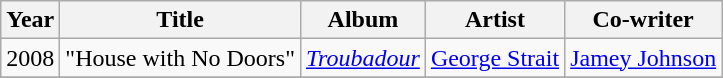<table class="wikitable">
<tr>
<th>Year</th>
<th>Title</th>
<th>Album</th>
<th>Artist</th>
<th>Co-writer</th>
</tr>
<tr>
<td>2008</td>
<td>"House with No Doors"</td>
<td><em><a href='#'>Troubadour</a></em></td>
<td><a href='#'>George Strait</a></td>
<td><a href='#'>Jamey Johnson</a></td>
</tr>
<tr>
</tr>
</table>
